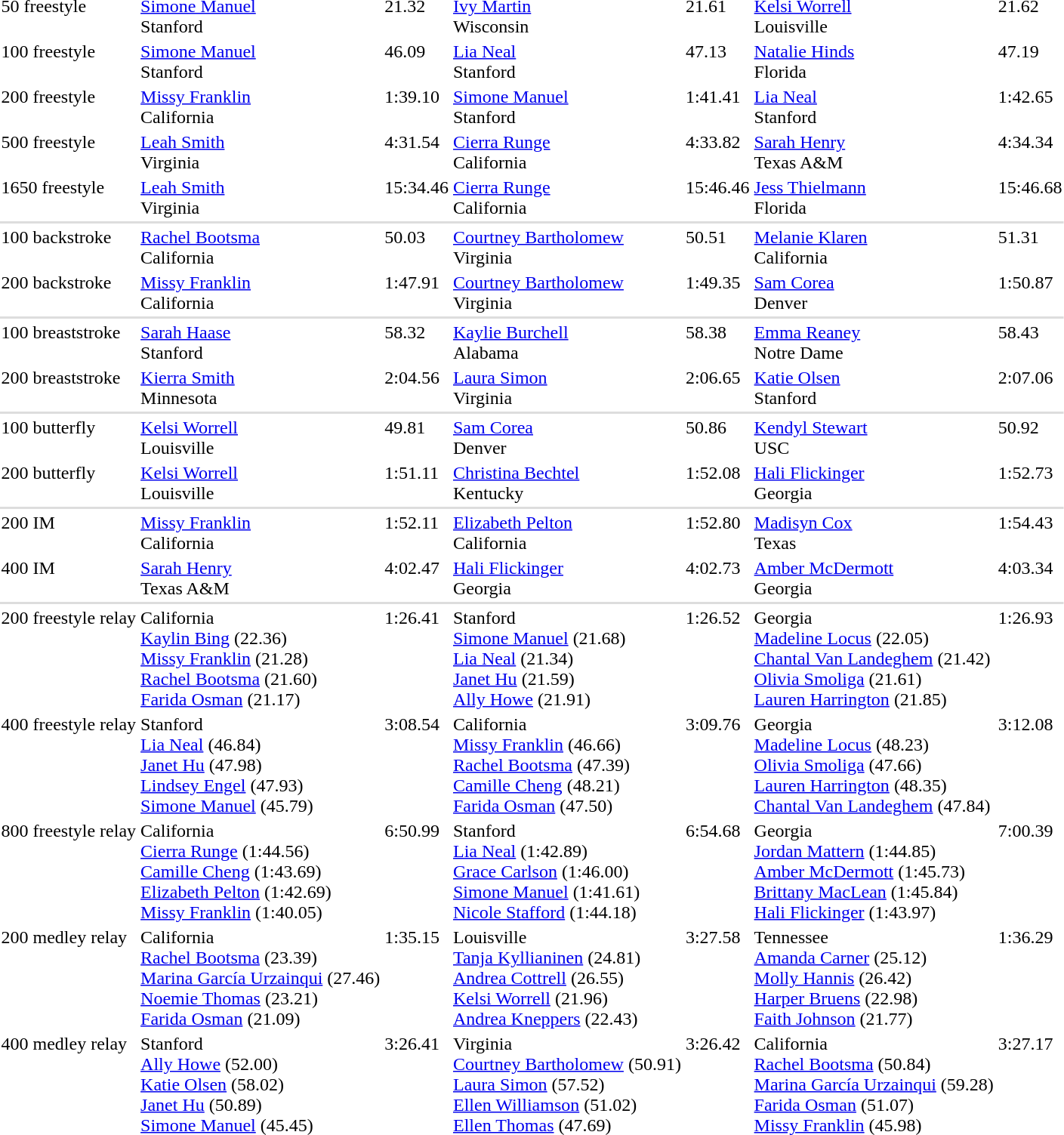<table>
<tr valign="top">
<td>50 freestyle</td>
<td><a href='#'>Simone Manuel</a> <br>Stanford</td>
<td>21.32</td>
<td><a href='#'>Ivy Martin</a><br> Wisconsin</td>
<td>21.61</td>
<td><a href='#'>Kelsi Worrell</a> <br>Louisville</td>
<td>21.62</td>
</tr>
<tr valign="top">
<td>100 freestyle</td>
<td><a href='#'>Simone Manuel</a> <br>Stanford</td>
<td>46.09</td>
<td><a href='#'>Lia Neal</a> <br>Stanford</td>
<td>47.13</td>
<td><a href='#'>Natalie Hinds</a><br> Florida</td>
<td>47.19</td>
</tr>
<tr valign="top">
<td>200 freestyle</td>
<td><a href='#'>Missy Franklin</a><br> California</td>
<td>1:39.10</td>
<td><a href='#'>Simone Manuel</a> <br>Stanford</td>
<td>1:41.41</td>
<td><a href='#'>Lia Neal</a><br> Stanford</td>
<td>1:42.65</td>
</tr>
<tr valign="top">
<td>500 freestyle</td>
<td><a href='#'>Leah Smith</a><br> Virginia</td>
<td>4:31.54</td>
<td><a href='#'>Cierra Runge</a><br> California</td>
<td>4:33.82</td>
<td><a href='#'>Sarah Henry</a> <br> Texas A&M</td>
<td>4:34.34</td>
</tr>
<tr valign="top">
<td>1650 freestyle</td>
<td><a href='#'>Leah Smith</a><br> Virginia</td>
<td>15:34.46</td>
<td><a href='#'>Cierra Runge</a><br> California</td>
<td>15:46.46</td>
<td><a href='#'>Jess Thielmann</a><br> Florida</td>
<td>15:46.68</td>
</tr>
<tr bgcolor=#DDDDDD>
<td colspan=10></td>
</tr>
<tr valign="top">
<td>100 backstroke</td>
<td><a href='#'>Rachel Bootsma</a><br> California</td>
<td>50.03</td>
<td><a href='#'>Courtney Bartholomew</a><br> Virginia</td>
<td>50.51</td>
<td><a href='#'>Melanie Klaren</a><br> California</td>
<td>51.31</td>
</tr>
<tr valign="top">
<td>200 backstroke</td>
<td><a href='#'>Missy Franklin</a><br> California</td>
<td>1:47.91</td>
<td><a href='#'>Courtney Bartholomew</a><br> Virginia</td>
<td>1:49.35</td>
<td><a href='#'>Sam Corea</a><br> Denver</td>
<td>1:50.87</td>
</tr>
<tr bgcolor=#DDDDDD>
<td colspan=10></td>
</tr>
<tr valign="top">
<td>100 breaststroke</td>
<td><a href='#'>Sarah Haase</a><br> Stanford</td>
<td>58.32</td>
<td><a href='#'>Kaylie Burchell</a><br> Alabama</td>
<td>58.38</td>
<td><a href='#'>Emma Reaney</a><br> Notre Dame</td>
<td>58.43</td>
</tr>
<tr valign="top">
<td>200 breaststroke</td>
<td><a href='#'>Kierra Smith</a><br> Minnesota</td>
<td>2:04.56</td>
<td><a href='#'>Laura Simon</a><br> Virginia</td>
<td>2:06.65</td>
<td><a href='#'>Katie Olsen</a><br> Stanford</td>
<td>2:07.06</td>
</tr>
<tr bgcolor=#DDDDDD>
<td colspan=10></td>
</tr>
<tr valign="top">
<td>100 butterfly</td>
<td><a href='#'>Kelsi Worrell</a><br> Louisville</td>
<td>49.81</td>
<td><a href='#'>Sam Corea</a><br> Denver</td>
<td>50.86</td>
<td><a href='#'>Kendyl Stewart</a><br> USC</td>
<td>50.92</td>
</tr>
<tr valign="top">
<td>200 butterfly</td>
<td><a href='#'>Kelsi Worrell</a><br> Louisville</td>
<td>1:51.11</td>
<td><a href='#'>Christina Bechtel</a><br> Kentucky</td>
<td>1:52.08</td>
<td><a href='#'>Hali Flickinger</a><br> Georgia</td>
<td>1:52.73</td>
</tr>
<tr bgcolor=#DDDDDD>
<td colspan=10></td>
</tr>
<tr valign="top">
<td>200 IM</td>
<td><a href='#'>Missy Franklin</a> <br> California</td>
<td>1:52.11</td>
<td><a href='#'>Elizabeth Pelton</a><br> California</td>
<td>1:52.80</td>
<td><a href='#'>Madisyn Cox</a><br> Texas</td>
<td>1:54.43</td>
</tr>
<tr valign="top">
<td>400 IM</td>
<td><a href='#'>Sarah Henry</a> <br> Texas A&M</td>
<td>4:02.47</td>
<td><a href='#'>Hali Flickinger</a> <br> Georgia</td>
<td>4:02.73</td>
<td><a href='#'>Amber McDermott</a><br> Georgia</td>
<td>4:03.34</td>
</tr>
<tr bgcolor=#DDDDDD>
<td colspan=10></td>
</tr>
<tr valign="top">
<td>200 freestyle relay</td>
<td>California<br><a href='#'>Kaylin Bing</a> (22.36)<br><a href='#'>Missy Franklin</a> (21.28)<br><a href='#'>Rachel Bootsma</a> (21.60)<br><a href='#'>Farida Osman</a> (21.17)</td>
<td>1:26.41</td>
<td>Stanford<br><a href='#'>Simone Manuel</a> (21.68)<br><a href='#'>Lia Neal</a> (21.34)<br><a href='#'>Janet Hu</a> (21.59)<br><a href='#'>Ally Howe</a> (21.91)</td>
<td>1:26.52</td>
<td>Georgia<br><a href='#'>Madeline Locus</a> (22.05)<br><a href='#'>Chantal Van Landeghem</a> (21.42)<br><a href='#'>Olivia Smoliga</a> (21.61)<br><a href='#'>Lauren Harrington</a> (21.85)</td>
<td>1:26.93</td>
</tr>
<tr valign="top">
<td>400 freestyle relay</td>
<td>Stanford<br><a href='#'>Lia Neal</a> (46.84)<br><a href='#'>Janet Hu</a> (47.98)<br><a href='#'>Lindsey Engel</a> (47.93)<br><a href='#'>Simone Manuel</a> (45.79)</td>
<td>3:08.54</td>
<td>California<br><a href='#'>Missy Franklin</a> (46.66)<br><a href='#'>Rachel Bootsma</a> (47.39)<br><a href='#'>Camille Cheng</a> (48.21)<br><a href='#'>Farida Osman</a> (47.50)</td>
<td>3:09.76</td>
<td>Georgia<br><a href='#'>Madeline Locus</a> (48.23)<br><a href='#'>Olivia Smoliga</a> (47.66)<br><a href='#'>Lauren Harrington</a> (48.35)<br><a href='#'>Chantal Van Landeghem</a> (47.84)</td>
<td>3:12.08</td>
</tr>
<tr valign="top">
<td>800 freestyle relay</td>
<td>California<br><a href='#'>Cierra Runge</a> (1:44.56)<br><a href='#'>Camille Cheng</a> (1:43.69)<br><a href='#'>Elizabeth Pelton</a> (1:42.69)<br><a href='#'>Missy Franklin</a> (1:40.05)</td>
<td>6:50.99</td>
<td>Stanford<br><a href='#'>Lia Neal</a> (1:42.89)<br><a href='#'>Grace Carlson</a> (1:46.00)<br><a href='#'>Simone Manuel</a> (1:41.61)<br><a href='#'>Nicole Stafford</a> (1:44.18)</td>
<td>6:54.68</td>
<td>Georgia<br><a href='#'>Jordan Mattern</a> (1:44.85)<br><a href='#'>Amber McDermott</a> (1:45.73)<br><a href='#'>Brittany MacLean</a> (1:45.84)<br><a href='#'>Hali Flickinger</a> (1:43.97)</td>
<td>7:00.39</td>
</tr>
<tr valign="top">
<td>200 medley relay</td>
<td>California<br><a href='#'>Rachel Bootsma</a> (23.39)<br><a href='#'>Marina García Urzainqui</a> (27.46)<br><a href='#'>Noemie Thomas</a> (23.21)<br><a href='#'>Farida Osman</a> (21.09)</td>
<td>1:35.15</td>
<td>Louisville<br><a href='#'>Tanja Kyllianinen</a> (24.81)<br><a href='#'>Andrea Cottrell</a> (26.55)<br><a href='#'>Kelsi Worrell</a> (21.96)<br><a href='#'>Andrea Kneppers</a> (22.43)</td>
<td>3:27.58</td>
<td>Tennessee<br><a href='#'>Amanda Carner</a> (25.12)<br><a href='#'>Molly Hannis</a> (26.42)<br><a href='#'>Harper Bruens</a> (22.98)<br><a href='#'>Faith Johnson</a> (21.77)</td>
<td>1:36.29</td>
</tr>
<tr valign="top">
<td>400 medley relay</td>
<td>Stanford<br><a href='#'>Ally Howe</a> (52.00)<br><a href='#'>Katie Olsen</a> (58.02)<br><a href='#'>Janet Hu</a> (50.89)<br><a href='#'>Simone Manuel</a> (45.45)</td>
<td>3:26.41</td>
<td>Virginia<br><a href='#'>Courtney Bartholomew</a> (50.91)<br><a href='#'>Laura Simon</a> (57.52)<br><a href='#'>Ellen Williamson</a> (51.02)<br><a href='#'>Ellen Thomas</a> (47.69)</td>
<td>3:26.42</td>
<td>California<br><a href='#'>Rachel Bootsma</a> (50.84)<br><a href='#'>Marina García Urzainqui</a> (59.28)<br><a href='#'>Farida Osman</a> (51.07)<br><a href='#'>Missy Franklin</a> (45.98)</td>
<td>3:27.17</td>
</tr>
</table>
